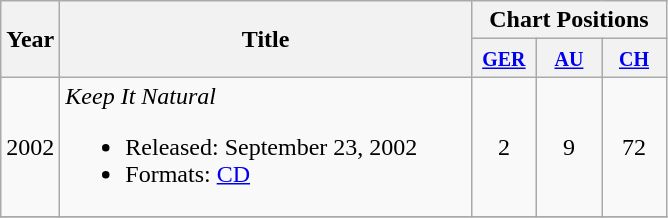<table class="wikitable">
<tr>
<th style="width:2px;;" rowspan="2"><strong>Year</strong></th>
<th style="width:267px;" rowspan="2"><strong>Title</strong></th>
<th colspan="5"><strong>Chart Positions</strong></th>
</tr>
<tr>
<th style="width:36px;"><small><a href='#'>GER</a></small></th>
<th style="width:36px;"><small><a href='#'>AU</a></small></th>
<th style="width:36px;"><small><a href='#'>CH</a></small></th>
</tr>
<tr>
<td>2002</td>
<td><em>Keep It Natural</em><br><ul><li>Released: September 23, 2002</li><li>Formats:  <a href='#'>CD</a></li></ul></td>
<td style="text-align:center;">2</td>
<td style="text-align:center;">9</td>
<td style="text-align:center;">72</td>
</tr>
<tr>
</tr>
</table>
